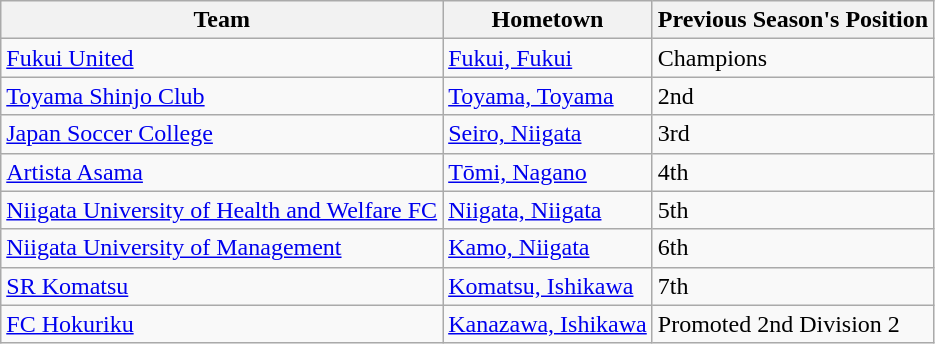<table class="wikitable">
<tr>
<th>Team</th>
<th>Hometown</th>
<th>Previous Season's Position</th>
</tr>
<tr>
<td><a href='#'>Fukui United</a></td>
<td><a href='#'>Fukui, Fukui</a></td>
<td>Champions</td>
</tr>
<tr>
<td><a href='#'>Toyama Shinjo Club</a></td>
<td><a href='#'>Toyama, Toyama</a></td>
<td>2nd</td>
</tr>
<tr>
<td><a href='#'>Japan Soccer College</a></td>
<td><a href='#'>Seiro, Niigata</a></td>
<td>3rd</td>
</tr>
<tr>
<td><a href='#'>Artista Asama</a></td>
<td><a href='#'>Tōmi, Nagano</a></td>
<td>4th</td>
</tr>
<tr>
<td><a href='#'>Niigata University of Health and Welfare FC</a></td>
<td><a href='#'>Niigata, Niigata</a></td>
<td>5th</td>
</tr>
<tr>
<td><a href='#'>Niigata University of Management</a></td>
<td><a href='#'>Kamo, Niigata</a></td>
<td>6th</td>
</tr>
<tr>
<td><a href='#'>SR Komatsu</a></td>
<td><a href='#'>Komatsu, Ishikawa</a></td>
<td>7th</td>
</tr>
<tr>
<td><a href='#'>FC Hokuriku</a> </td>
<td><a href='#'>Kanazawa, Ishikawa</a></td>
<td>Promoted 2nd Division 2</td>
</tr>
</table>
